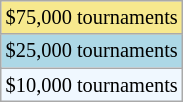<table class="wikitable" style="font-size:85%;">
<tr bgcolor="#F7E98E">
<td>$75,000 tournaments</td>
</tr>
<tr style="background:lightblue;">
<td>$25,000 tournaments</td>
</tr>
<tr style="background:#f0f8ff;">
<td>$10,000 tournaments</td>
</tr>
</table>
